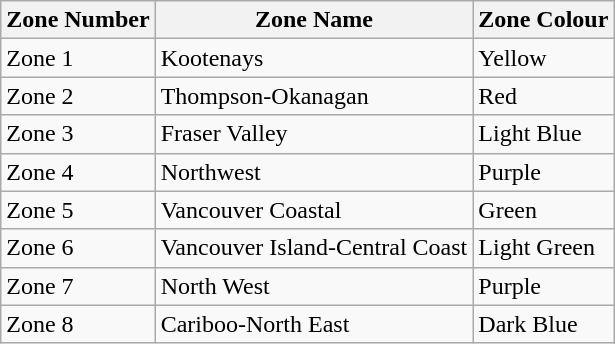<table class="wikitable">
<tr>
<th>Zone Number</th>
<th>Zone Name</th>
<th>Zone Colour</th>
</tr>
<tr>
<td>Zone 1</td>
<td>Kootenays</td>
<td>Yellow</td>
</tr>
<tr>
<td>Zone 2</td>
<td>Thompson-Okanagan</td>
<td>Red</td>
</tr>
<tr>
<td>Zone 3</td>
<td>Fraser Valley</td>
<td>Light Blue</td>
</tr>
<tr>
<td>Zone 4</td>
<td>Northwest</td>
<td>Purple</td>
</tr>
<tr>
<td>Zone 5</td>
<td>Vancouver Coastal</td>
<td>Green</td>
</tr>
<tr>
<td>Zone 6</td>
<td>Vancouver Island-Central Coast</td>
<td>Light Green</td>
</tr>
<tr>
<td>Zone 7</td>
<td>North West</td>
<td>Purple</td>
</tr>
<tr>
<td>Zone 8</td>
<td>Cariboo-North East</td>
<td>Dark Blue</td>
</tr>
</table>
